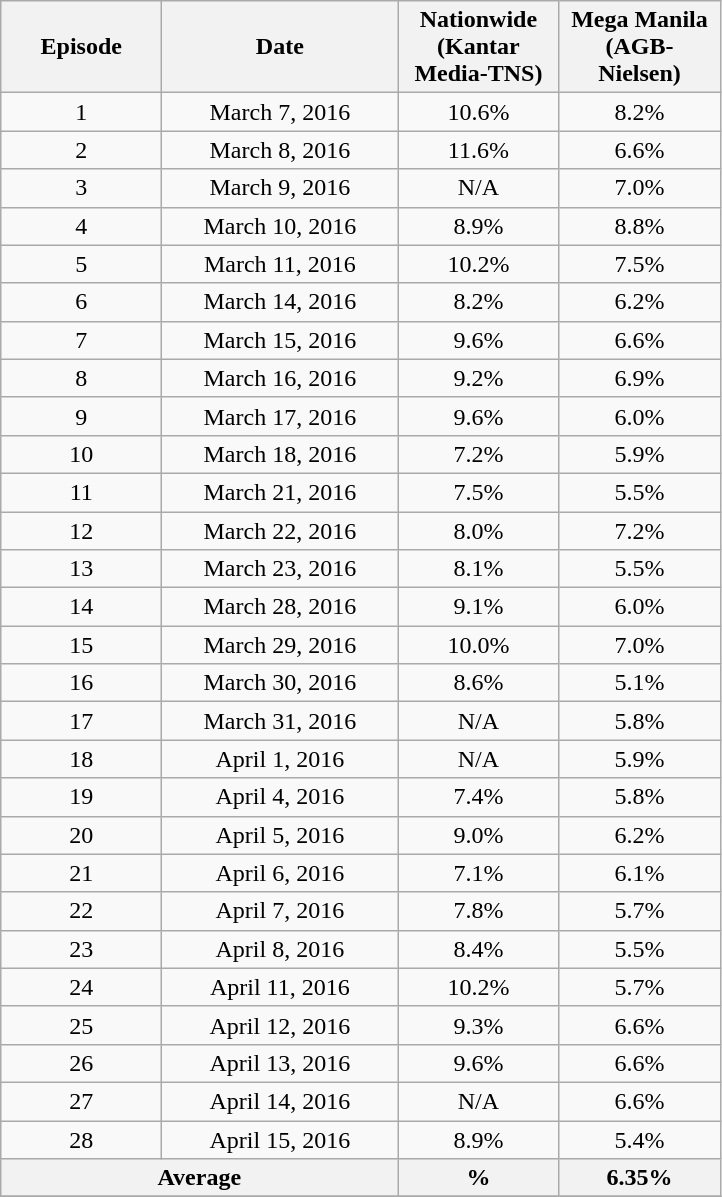<table class="wikitable">
<tr>
<th width=100>Episode</th>
<th width=150>Date</th>
<th width=100>Nationwide (Kantar Media-TNS)</th>
<th width=100>Mega Manila (AGB-Nielsen)</th>
</tr>
<tr align=center>
<td>1</td>
<td>March 7, 2016</td>
<td>10.6%</td>
<td>8.2%</td>
</tr>
<tr align=center>
<td>2</td>
<td>March 8, 2016</td>
<td><span>11.6%</span></td>
<td>6.6%</td>
</tr>
<tr align=center>
<td>3</td>
<td>March 9, 2016</td>
<td><span>N/A</span></td>
<td>7.0%</td>
</tr>
<tr align=center>
<td>4</td>
<td>March 10, 2016</td>
<td>8.9%</td>
<td><span>8.8%</span></td>
</tr>
<tr align=center>
<td>5</td>
<td>March 11, 2016</td>
<td>10.2%</td>
<td>7.5%</td>
</tr>
<tr align=center>
<td>6</td>
<td>March 14, 2016</td>
<td>8.2%</td>
<td>6.2%</td>
</tr>
<tr align=center>
<td>7</td>
<td>March 15, 2016</td>
<td>9.6%</td>
<td>6.6%</td>
</tr>
<tr align=center>
<td>8</td>
<td>March 16, 2016</td>
<td>9.2%</td>
<td>6.9%</td>
</tr>
<tr align=center>
<td>9</td>
<td>March 17, 2016</td>
<td>9.6%</td>
<td>6.0%</td>
</tr>
<tr align=center>
<td>10</td>
<td>March 18, 2016</td>
<td>7.2%</td>
<td>5.9%</td>
</tr>
<tr align=center>
<td>11</td>
<td>March 21, 2016</td>
<td>7.5%</td>
<td>5.5%</td>
</tr>
<tr align=center>
<td>12</td>
<td>March 22, 2016</td>
<td>8.0%</td>
<td>7.2%</td>
</tr>
<tr align=center>
<td>13</td>
<td>March 23, 2016</td>
<td>8.1%</td>
<td>5.5%</td>
</tr>
<tr align=center>
<td>14</td>
<td>March 28, 2016</td>
<td>9.1%</td>
<td>6.0%</td>
</tr>
<tr align=center>
<td>15</td>
<td>March 29, 2016</td>
<td>10.0%</td>
<td>7.0%</td>
</tr>
<tr align=center>
<td>16</td>
<td>March 30, 2016</td>
<td>8.6%</td>
<td><span>5.1%</span></td>
</tr>
<tr align=center>
<td>17</td>
<td>March 31, 2016</td>
<td><span>N/A</span></td>
<td>5.8%</td>
</tr>
<tr align=center>
<td>18</td>
<td>April 1, 2016</td>
<td><span>N/A</span></td>
<td>5.9%</td>
</tr>
<tr align=center>
<td>19</td>
<td>April 4, 2016</td>
<td>7.4%</td>
<td>5.8%</td>
</tr>
<tr align=center>
<td>20</td>
<td>April 5, 2016</td>
<td>9.0%</td>
<td>6.2%</td>
</tr>
<tr align=center>
<td>21</td>
<td>April 6, 2016</td>
<td>7.1%</td>
<td>6.1%</td>
</tr>
<tr align=center>
<td>22</td>
<td>April 7, 2016</td>
<td>7.8%</td>
<td>5.7%</td>
</tr>
<tr align=center>
<td>23</td>
<td>April 8, 2016</td>
<td>8.4%</td>
<td>5.5%</td>
</tr>
<tr align=center>
<td>24</td>
<td>April 11, 2016</td>
<td>10.2%</td>
<td>5.7%</td>
</tr>
<tr align=center>
<td>25</td>
<td>April 12, 2016</td>
<td>9.3%</td>
<td>6.6%</td>
</tr>
<tr align=center>
<td>26</td>
<td>April 13, 2016</td>
<td>9.6%</td>
<td>6.6%</td>
</tr>
<tr align=center>
<td>27</td>
<td>April 14, 2016</td>
<td><span>N/A</span></td>
<td>6.6%</td>
</tr>
<tr align=center>
<td>28</td>
<td>April 15, 2016</td>
<td>8.9%</td>
<td>5.4%</td>
</tr>
<tr align=center>
<th colspan=2>Average</th>
<th>%</th>
<th>6.35%</th>
</tr>
<tr align="center">
</tr>
</table>
